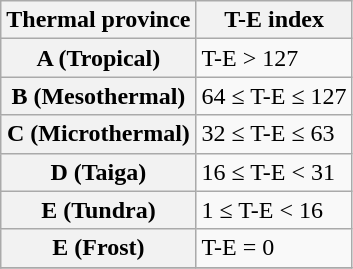<table class="wikitable floatright">
<tr>
<th scope="col">Thermal province</th>
<th scope="col">T-E index</th>
</tr>
<tr>
<th scope="row"  rowspan="1">A (Tropical)</th>
<td>T-E > 127</td>
</tr>
<tr>
<th scope="row"  rowspan="1">B (Mesothermal)</th>
<td>64 ≤ T-E ≤ 127</td>
</tr>
<tr>
<th scope="row"  rowspan="1">C (Microthermal)</th>
<td>32 ≤ T-E ≤ 63</td>
</tr>
<tr>
<th scope="row"  rowspan="1">D (Taiga)</th>
<td>16 ≤ T-E < 31</td>
</tr>
<tr>
<th scope="row"  rowspan="1">E (Tundra)</th>
<td>1 ≤ T-E < 16</td>
</tr>
<tr>
<th scope="row"  rowspan="1">E (Frost)</th>
<td>T-E = 0</td>
</tr>
<tr>
</tr>
</table>
